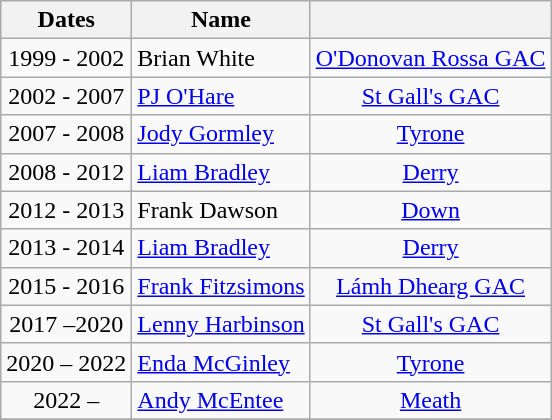<table class="wikitable sortable" style="text-align: center;">
<tr>
<th>Dates</th>
<th>Name</th>
<th></th>
</tr>
<tr>
<td>1999 - 2002</td>
<td style="text-align: left;">Brian White</td>
<td><a href='#'>O'Donovan Rossa GAC</a></td>
</tr>
<tr>
<td>2002 - 2007</td>
<td style="text-align: left;"><a href='#'>PJ O'Hare</a></td>
<td><a href='#'>St Gall's GAC</a></td>
</tr>
<tr>
<td>2007 - 2008</td>
<td style="text-align: left;"><a href='#'>Jody Gormley</a></td>
<td><a href='#'>Tyrone</a></td>
</tr>
<tr>
<td>2008 - 2012</td>
<td style="text-align: left;"><a href='#'>Liam Bradley</a></td>
<td><a href='#'>Derry</a></td>
</tr>
<tr>
<td>2012 - 2013</td>
<td style="text-align: left;">Frank Dawson</td>
<td><a href='#'>Down</a></td>
</tr>
<tr>
<td>2013 - 2014</td>
<td style="text-align: left;"><a href='#'>Liam Bradley</a></td>
<td><a href='#'>Derry</a></td>
</tr>
<tr>
<td>2015 - 2016</td>
<td style="text-align: left;"><a href='#'>Frank Fitzsimons</a></td>
<td><a href='#'>Lámh Dhearg GAC</a></td>
</tr>
<tr>
<td>2017  –2020</td>
<td style="text-align: left;"><a href='#'>Lenny Harbinson</a></td>
<td><a href='#'>St Gall's GAC</a></td>
</tr>
<tr>
<td>2020 – 2022</td>
<td style="text-align: left;"><a href='#'>Enda McGinley</a></td>
<td><a href='#'>Tyrone</a></td>
</tr>
<tr>
<td>2022 –</td>
<td style="text-align: left;"><a href='#'>Andy McEntee</a></td>
<td><a href='#'>Meath</a></td>
</tr>
<tr>
</tr>
</table>
